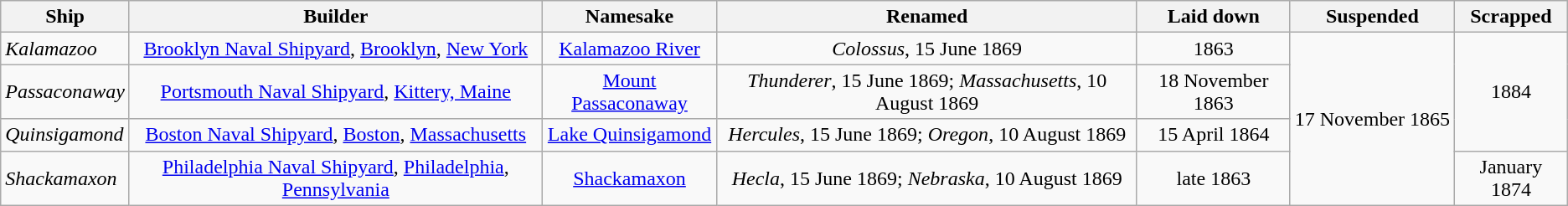<table class="wikitable">
<tr valign="bottom">
<th align=center>Ship</th>
<th align=center>Builder</th>
<th align=center>Namesake</th>
<th align=center>Renamed</th>
<th align=center>Laid down</th>
<th align=center>Suspended</th>
<th align=center>Scrapped</th>
</tr>
<tr valign=center>
<td><em>Kalamazoo</em></td>
<td align=center><a href='#'>Brooklyn Naval Shipyard</a>, <a href='#'>Brooklyn</a>, <a href='#'>New York</a></td>
<td align=center><a href='#'>Kalamazoo River</a></td>
<td align=center><em>Colossus</em>, 15 June 1869</td>
<td align=center>1863</td>
<td align=center rowspan=4>17 November 1865</td>
<td align=center rowspan=3>1884</td>
</tr>
<tr valign=center>
<td><em>Passaconaway</em></td>
<td align=center><a href='#'>Portsmouth Naval Shipyard</a>, <a href='#'>Kittery, Maine</a></td>
<td align=center><a href='#'>Mount Passaconaway</a></td>
<td align=center><em>Thunderer</em>, 15 June 1869; <em>Massachusetts</em>, 10 August 1869</td>
<td align=center>18 November 1863</td>
</tr>
<tr valign=center>
<td><em>Quinsigamond</em></td>
<td align=center><a href='#'>Boston Naval Shipyard</a>, <a href='#'>Boston</a>, <a href='#'>Massachusetts</a></td>
<td align=center><a href='#'>Lake Quinsigamond</a></td>
<td align=center><em>Hercules</em>, 15 June 1869; <em>Oregon</em>, 10 August 1869</td>
<td align=center>15 April 1864</td>
</tr>
<tr valign=center>
<td><em>Shackamaxon</em></td>
<td align=center><a href='#'>Philadelphia Naval Shipyard</a>, <a href='#'>Philadelphia</a>, <a href='#'>Pennsylvania</a></td>
<td align=center><a href='#'>Shackamaxon</a></td>
<td align=center><em>Hecla</em>, 15 June 1869; <em>Nebraska</em>, 10 August 1869</td>
<td align=center>late 1863</td>
<td align=center>January 1874</td>
</tr>
</table>
